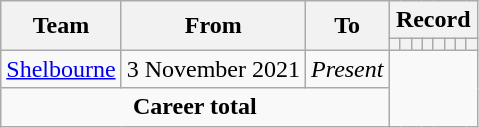<table class="wikitable" style="text-align:center">
<tr>
<th rowspan="2">Team</th>
<th rowspan="2">From</th>
<th rowspan="2">To</th>
<th colspan="8">Record</th>
</tr>
<tr>
<th></th>
<th></th>
<th></th>
<th></th>
<th></th>
<th></th>
<th></th>
<th></th>
</tr>
<tr>
<td align="left"><a href='#'>Shelbourne</a></td>
<td align="left">3 November 2021</td>
<td align="left"><em>Present</em><br></td>
</tr>
<tr>
<td colspan=3><strong>Career total</strong><br></td>
</tr>
</table>
